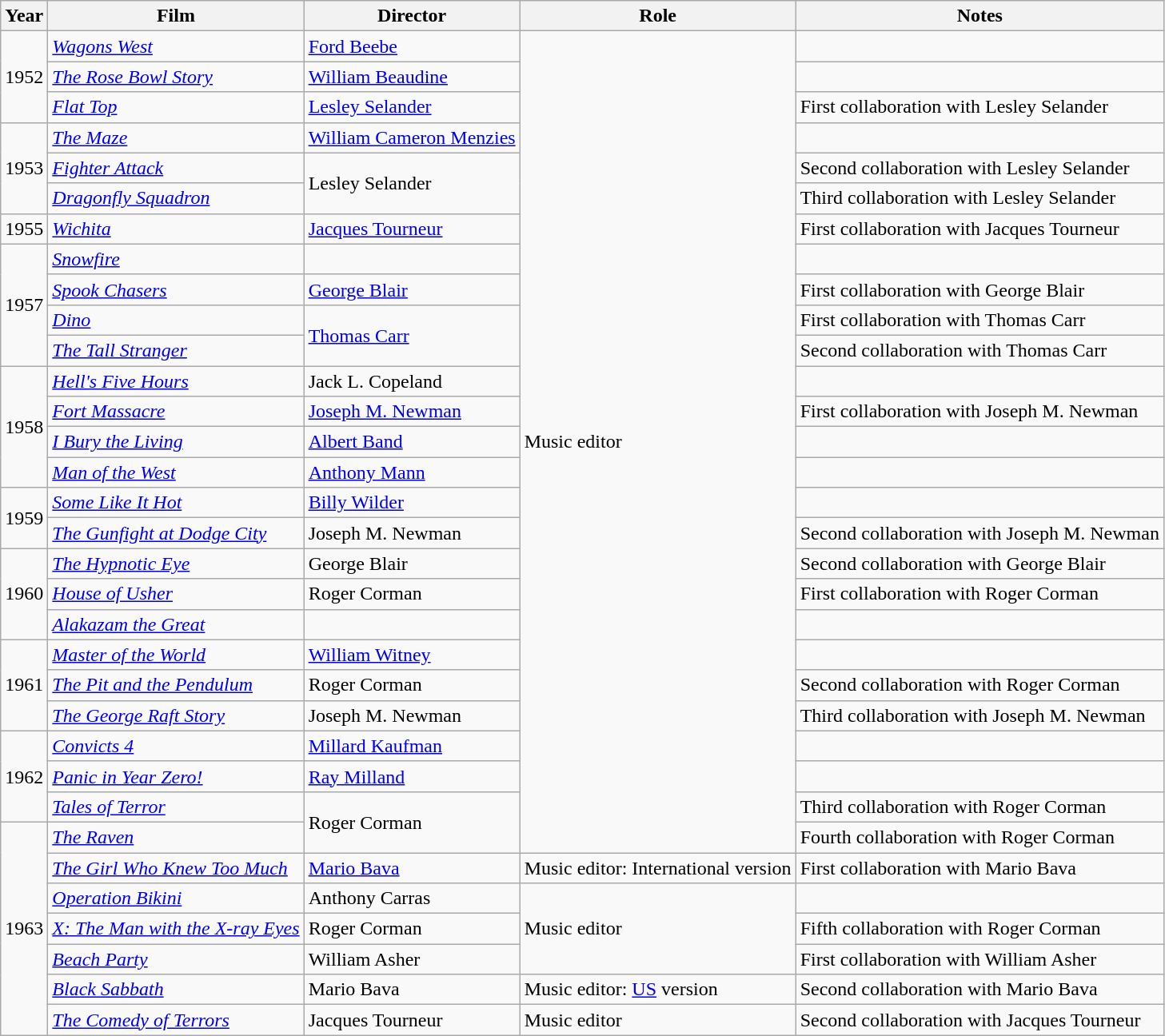<table class="wikitable">
<tr>
<th>Year</th>
<th>Film</th>
<th>Director</th>
<th>Role</th>
<th>Notes</th>
</tr>
<tr>
<td rowspan=3>1952</td>
<td><em><a href='#'>Wagons West</a></em></td>
<td><a href='#'>Ford Beebe</a></td>
<td rowspan=27>Music editor</td>
<td></td>
</tr>
<tr>
<td><em><a href='#'>The Rose Bowl Story</a></em></td>
<td><a href='#'>William Beaudine</a></td>
<td></td>
</tr>
<tr>
<td><em><a href='#'>Flat Top</a></em></td>
<td><a href='#'>Lesley Selander</a></td>
<td>First collaboration with Lesley Selander</td>
</tr>
<tr>
<td rowspan=3>1953</td>
<td><em><a href='#'>The Maze</a></em></td>
<td><a href='#'>William Cameron Menzies</a></td>
</tr>
<tr>
<td><em><a href='#'>Fighter Attack</a></em></td>
<td rowspan=2>Lesley Selander</td>
<td>Second collaboration with Lesley Selander</td>
</tr>
<tr>
<td><em><a href='#'>Dragonfly Squadron</a></em></td>
<td>Third collaboration with Lesley Selander</td>
</tr>
<tr>
<td>1955</td>
<td><em><a href='#'>Wichita</a></em></td>
<td><a href='#'>Jacques Tourneur</a></td>
<td>First collaboration with Jacques Tourneur</td>
</tr>
<tr>
<td rowspan=4>1957</td>
<td><em><a href='#'>Snowfire</a></em></td>
<td></td>
<td></td>
</tr>
<tr>
<td><em><a href='#'>Spook Chasers</a></em></td>
<td><a href='#'>George Blair</a></td>
<td>First collaboration with George Blair</td>
</tr>
<tr>
<td><em><a href='#'>Dino</a></em></td>
<td rowspan=2><a href='#'>Thomas Carr</a></td>
<td>First collaboration with Thomas Carr</td>
</tr>
<tr>
<td><em><a href='#'>The Tall Stranger</a></em></td>
<td>Second collaboration with Thomas Carr</td>
</tr>
<tr>
<td rowspan=4>1958</td>
<td><em><a href='#'>Hell's Five Hours</a></em></td>
<td>Jack L. Copeland</td>
<td></td>
</tr>
<tr>
<td><em><a href='#'>Fort Massacre</a></em></td>
<td><a href='#'>Joseph M. Newman</a></td>
<td>First collaboration with Joseph M. Newman</td>
</tr>
<tr>
<td><em><a href='#'>I Bury the Living</a></em></td>
<td><a href='#'>Albert Band</a></td>
<td></td>
</tr>
<tr>
<td><em><a href='#'>Man of the West</a></em></td>
<td><a href='#'>Anthony Mann</a></td>
<td></td>
</tr>
<tr>
<td rowspan=2>1959</td>
<td><em><a href='#'>Some Like It Hot</a></em></td>
<td><a href='#'>Billy Wilder</a></td>
<td></td>
</tr>
<tr>
<td><em><a href='#'>The Gunfight at Dodge City</a></em></td>
<td>Joseph M. Newman</td>
<td>Second collaboration with Joseph M. Newman</td>
</tr>
<tr>
<td rowspan=3>1960</td>
<td><em><a href='#'>The Hypnotic Eye</a></em></td>
<td>George Blair</td>
<td>Second collaboration with George Blair</td>
</tr>
<tr>
<td><em><a href='#'>House of Usher</a></em></td>
<td>Roger Corman</td>
<td>First collaboration with Roger Corman</td>
</tr>
<tr>
<td><em><a href='#'>Alakazam the Great</a></em></td>
<td></td>
<td></td>
</tr>
<tr>
<td rowspan=3>1961</td>
<td><em><a href='#'>Master of the World</a></em></td>
<td><a href='#'>William Witney</a></td>
<td></td>
</tr>
<tr>
<td><em><a href='#'>The Pit and the Pendulum</a></em></td>
<td>Roger Corman</td>
<td>Second collaboration with Roger Corman</td>
</tr>
<tr>
<td><em><a href='#'>The George Raft Story</a></em></td>
<td>Joseph M. Newman</td>
<td>Third collaboration with Joseph M. Newman</td>
</tr>
<tr>
<td rowspan=3>1962</td>
<td><em><a href='#'>Convicts 4</a></em></td>
<td><a href='#'>Millard Kaufman</a></td>
<td></td>
</tr>
<tr>
<td><em><a href='#'>Panic in Year Zero!</a></em></td>
<td><a href='#'>Ray Milland</a></td>
<td></td>
</tr>
<tr>
<td><em><a href='#'>Tales of Terror</a></em></td>
<td rowspan=2>Roger Corman</td>
<td>Third collaboration with Roger Corman</td>
</tr>
<tr>
<td rowspan=7>1963</td>
<td><em><a href='#'>The Raven</a></em></td>
<td>Fourth collaboration with Roger Corman</td>
</tr>
<tr>
<td><em><a href='#'>The Girl Who Knew Too Much</a></em></td>
<td><a href='#'>Mario Bava</a></td>
<td>Music editor: International version</td>
<td>First collaboration with Mario Bava</td>
</tr>
<tr>
<td><em><a href='#'>Operation Bikini</a></em></td>
<td>Anthony Carras</td>
<td rowspan=3>Music editor</td>
<td></td>
</tr>
<tr>
<td><em><a href='#'>X: The Man with the X-ray Eyes</a></em></td>
<td>Roger Corman</td>
<td>Fifth collaboration with Roger Corman</td>
</tr>
<tr>
<td><em><a href='#'>Beach Party</a></em></td>
<td>William Asher</td>
<td>First collaboration with William Asher</td>
</tr>
<tr>
<td><em><a href='#'>Black Sabbath</a></em></td>
<td>Mario Bava</td>
<td>Music editor: <a href='#'>US</a> version</td>
<td>Second collaboration with Mario Bava</td>
</tr>
<tr>
<td><em><a href='#'>The Comedy of Terrors</a></em></td>
<td>Jacques Tourneur</td>
<td>Music editor</td>
<td>Second collaboration with Jacques Tourneur</td>
</tr>
</table>
